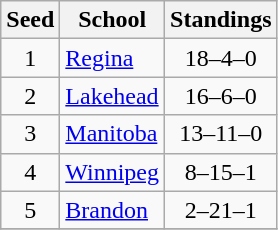<table class="wikitable">
<tr>
<th>Seed</th>
<th>School</th>
<th>Standings</th>
</tr>
<tr>
<td align=center>1</td>
<td><a href='#'>Regina</a></td>
<td align=center>18–4–0</td>
</tr>
<tr>
<td align=center>2</td>
<td><a href='#'>Lakehead</a></td>
<td align=center>16–6–0</td>
</tr>
<tr>
<td align=center>3</td>
<td><a href='#'>Manitoba</a></td>
<td align=center>13–11–0</td>
</tr>
<tr>
<td align=center>4</td>
<td><a href='#'>Winnipeg</a></td>
<td align=center>8–15–1</td>
</tr>
<tr>
<td align=center>5</td>
<td><a href='#'>Brandon</a></td>
<td align=center>2–21–1</td>
</tr>
<tr>
</tr>
</table>
